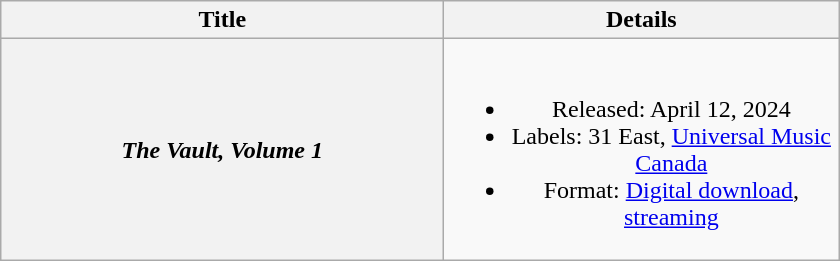<table class="wikitable plainrowheaders" style="text-align:center;">
<tr>
<th scope="col" style="width:18em;">Title</th>
<th scope="col" style="width:16em;">Details</th>
</tr>
<tr>
<th scope="row"><em>The Vault, Volume 1</em></th>
<td><br><ul><li>Released: April 12, 2024</li><li>Labels: 31 East, <a href='#'>Universal Music Canada</a></li><li>Format: <a href='#'>Digital download</a>, <a href='#'>streaming</a></li></ul></td>
</tr>
</table>
